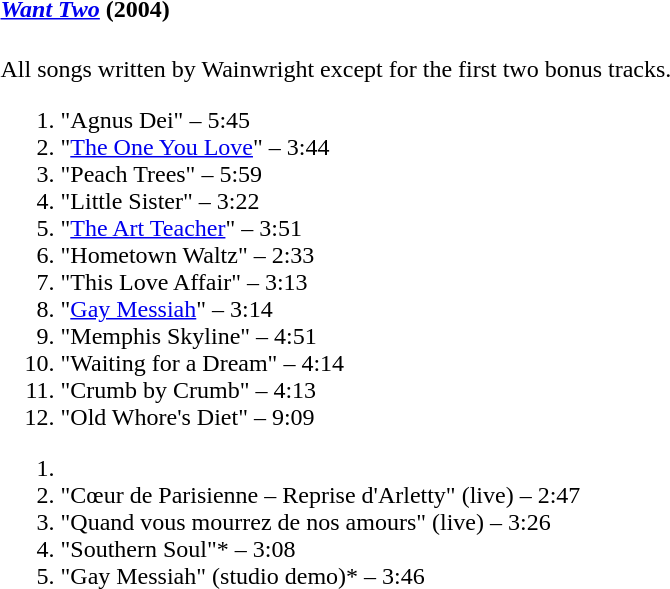<table class="collapsible collapsed" border="0" style="margin-right:20.45em">
<tr>
<th style="width:100%; text-align:left;"><em><a href='#'>Want Two</a></em> (2004)</th>
<th></th>
</tr>
<tr>
<td colspan="2"><br>All songs written by Wainwright except for the first two bonus tracks.<ol><li>"Agnus Dei" – 5:45</li><li>"<a href='#'>The One You Love</a>" – 3:44</li><li>"Peach Trees" – 5:59</li><li>"Little Sister" – 3:22</li><li>"<a href='#'>The Art Teacher</a>" – 3:51</li><li>"Hometown Waltz" – 2:33</li><li>"This Love Affair" – 3:13</li><li>"<a href='#'>Gay Messiah</a>" – 3:14</li><li>"Memphis Skyline" – 4:51</li><li>"Waiting for a Dream" – 4:14</li><li>"Crumb by Crumb" – 4:13</li><li>"Old Whore's Diet" – 9:09</li></ol><ol><li><li>"Cœur de Parisienne – Reprise d'Arletty" (live) – 2:47</li><li>"Quand vous mourrez de nos amours" (live) – 3:26</li><li>"Southern Soul"* – 3:08</li><li>"Gay Messiah" (studio demo)* – 3:46</li></ol></td>
</tr>
</table>
